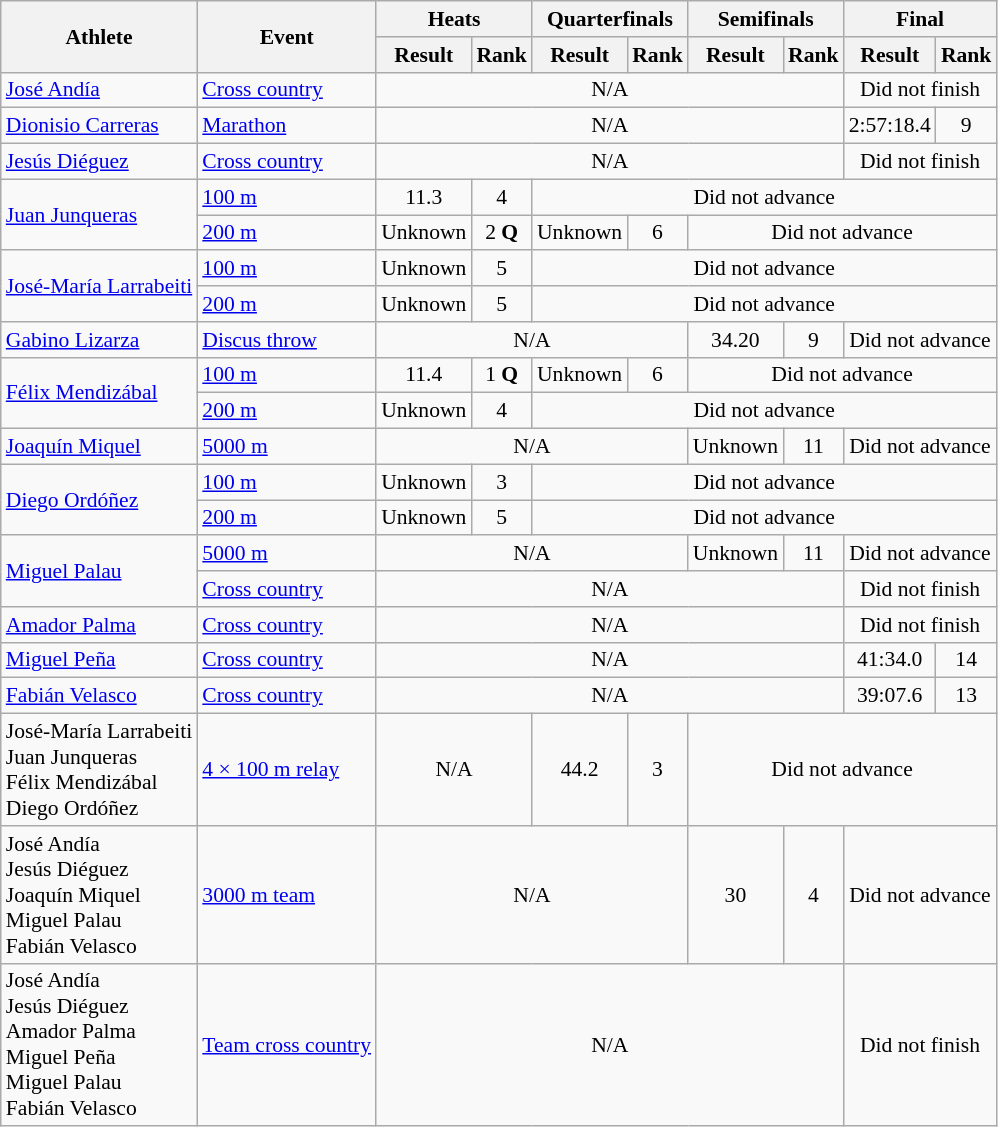<table class=wikitable style="font-size:90%">
<tr>
<th rowspan=2>Athlete</th>
<th rowspan=2>Event</th>
<th colspan=2>Heats</th>
<th colspan=2>Quarterfinals</th>
<th colspan=2>Semifinals</th>
<th colspan=2>Final</th>
</tr>
<tr>
<th>Result</th>
<th>Rank</th>
<th>Result</th>
<th>Rank</th>
<th>Result</th>
<th>Rank</th>
<th>Result</th>
<th>Rank</th>
</tr>
<tr>
<td><a href='#'>José Andía</a></td>
<td><a href='#'>Cross country</a></td>
<td align=center colspan=6>N/A</td>
<td align=center colspan=2>Did not finish</td>
</tr>
<tr>
<td><a href='#'>Dionisio Carreras</a></td>
<td><a href='#'>Marathon</a></td>
<td align=center colspan=6>N/A</td>
<td align=center>2:57:18.4</td>
<td align=center>9</td>
</tr>
<tr>
<td><a href='#'>Jesús Diéguez</a></td>
<td><a href='#'>Cross country</a></td>
<td align=center colspan=6>N/A</td>
<td align=center colspan=2>Did not finish</td>
</tr>
<tr>
<td rowspan=2><a href='#'>Juan Junqueras</a></td>
<td><a href='#'>100 m</a></td>
<td align=center>11.3</td>
<td align=center>4</td>
<td align=center colspan=6>Did not advance</td>
</tr>
<tr>
<td><a href='#'>200 m</a></td>
<td align=center>Unknown</td>
<td align=center>2 <strong>Q</strong></td>
<td align=center>Unknown</td>
<td align=center>6</td>
<td align=center colspan=4>Did not advance</td>
</tr>
<tr>
<td rowspan=2><a href='#'>José-María Larrabeiti</a></td>
<td><a href='#'>100 m</a></td>
<td align=center>Unknown</td>
<td align=center>5</td>
<td align=center colspan=6>Did not advance</td>
</tr>
<tr>
<td><a href='#'>200 m</a></td>
<td align=center>Unknown</td>
<td align=center>5</td>
<td align=center colspan=6>Did not advance</td>
</tr>
<tr>
<td><a href='#'>Gabino Lizarza</a></td>
<td><a href='#'>Discus throw</a></td>
<td align=center colspan=4>N/A</td>
<td align=center>34.20</td>
<td align=center>9</td>
<td align=center colspan=2>Did not advance</td>
</tr>
<tr>
<td rowspan=2><a href='#'>Félix Mendizábal</a></td>
<td><a href='#'>100 m</a></td>
<td align=center>11.4</td>
<td align=center>1 <strong>Q</strong></td>
<td align=center>Unknown</td>
<td align=center>6</td>
<td align=center colspan=4>Did not advance</td>
</tr>
<tr>
<td><a href='#'>200 m</a></td>
<td align=center>Unknown</td>
<td align=center>4</td>
<td align=center colspan=6>Did not advance</td>
</tr>
<tr>
<td><a href='#'>Joaquín Miquel</a></td>
<td><a href='#'>5000 m</a></td>
<td align=center colspan=4>N/A</td>
<td align=center>Unknown</td>
<td align=center>11</td>
<td align=center colspan=2>Did not advance</td>
</tr>
<tr>
<td rowspan=2><a href='#'>Diego Ordóñez</a></td>
<td><a href='#'>100 m</a></td>
<td align=center>Unknown</td>
<td align=center>3</td>
<td align=center colspan=6>Did not advance</td>
</tr>
<tr>
<td><a href='#'>200 m</a></td>
<td align=center>Unknown</td>
<td align=center>5</td>
<td align=center colspan=6>Did not advance</td>
</tr>
<tr>
<td rowspan=2><a href='#'>Miguel Palau</a></td>
<td><a href='#'>5000 m</a></td>
<td align=center colspan=4>N/A</td>
<td align=center>Unknown</td>
<td align=center>11</td>
<td align=center colspan=2>Did not advance</td>
</tr>
<tr>
<td><a href='#'>Cross country</a></td>
<td align=center colspan=6>N/A</td>
<td align=center colspan=2>Did not finish</td>
</tr>
<tr>
<td><a href='#'>Amador Palma</a></td>
<td><a href='#'>Cross country</a></td>
<td align=center colspan=6>N/A</td>
<td align=center colspan=2>Did not finish</td>
</tr>
<tr>
<td><a href='#'>Miguel Peña</a></td>
<td><a href='#'>Cross country</a></td>
<td align=center colspan=6>N/A</td>
<td align=center>41:34.0</td>
<td align=center>14</td>
</tr>
<tr>
<td><a href='#'>Fabián Velasco</a></td>
<td><a href='#'>Cross country</a></td>
<td align=center colspan=6>N/A</td>
<td align=center>39:07.6</td>
<td align=center>13</td>
</tr>
<tr>
<td>José-María Larrabeiti <br> Juan Junqueras <br> Félix Mendizábal <br> Diego Ordóñez</td>
<td><a href='#'>4 × 100 m relay</a></td>
<td align=center colspan=2>N/A</td>
<td align=center>44.2</td>
<td align=center>3</td>
<td align=center colspan=4>Did not advance</td>
</tr>
<tr>
<td>José Andía <br> Jesús Diéguez <br> Joaquín Miquel <br> Miguel Palau <br> Fabián Velasco</td>
<td><a href='#'>3000 m team</a></td>
<td align=center colspan=4>N/A</td>
<td align=center>30</td>
<td align=center>4</td>
<td align=center colspan=2>Did not advance</td>
</tr>
<tr>
<td>José Andía <br> Jesús Diéguez <br> Amador Palma <br> Miguel Peña <br> Miguel Palau <br> Fabián Velasco</td>
<td><a href='#'>Team cross country</a></td>
<td align=center colspan=6>N/A</td>
<td align=center colspan=2>Did not finish</td>
</tr>
</table>
